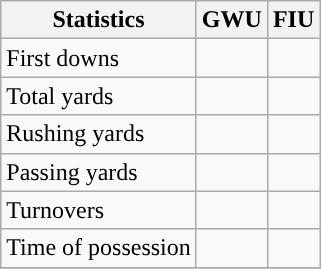<table class="wikitable" style="float: left;">
<tr>
<th>Statistics</th>
<th>GWU</th>
<th>FIU</th>
</tr>
<tr>
<td>First downs</td>
<td></td>
<td></td>
</tr>
<tr>
<td>Total yards</td>
<td></td>
<td></td>
</tr>
<tr>
<td>Rushing yards</td>
<td></td>
<td></td>
</tr>
<tr>
<td>Passing yards</td>
<td></td>
<td></td>
</tr>
<tr>
<td>Turnovers</td>
<td></td>
<td></td>
</tr>
<tr>
<td>Time of possession</td>
<td></td>
<td></td>
</tr>
<tr>
</tr>
</table>
